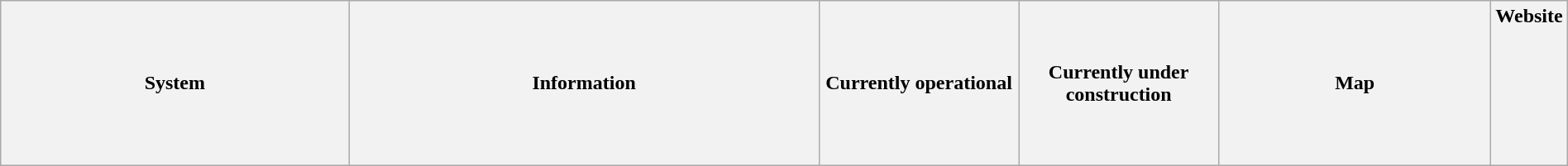<table class="wikitable" style="width:100%">
<tr>
<th style="width:23%">System</th>
<th style="width:31%" colspan=2>Information</th>
<th style="width:13%">Currently operational</th>
<th style="width:13%">Currently under construction</th>
<th style="width:18%">Map</th>
<th style="width:2%">Website<br><br><br><br><br><br><br></th>
</tr>
</table>
